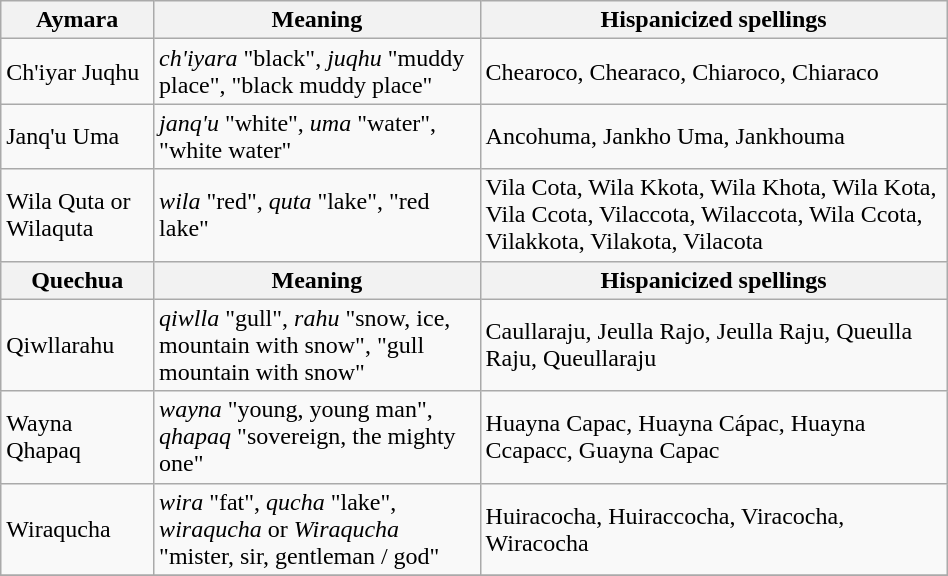<table class="wikitable" border="1" style="width:50%;" border="1">
<tr>
<th>Aymara</th>
<th>Meaning</th>
<th>Hispanicized spellings</th>
</tr>
<tr>
<td>Ch'iyar Juqhu</td>
<td><em>ch'iyara</em> "black", <em>juqhu</em> "muddy place", "black muddy place"</td>
<td>Chearoco, Chearaco, Chiaroco, Chiaraco</td>
</tr>
<tr>
<td>Janq'u Uma</td>
<td><em>janq'u</em> "white", <em>uma</em> "water", "white water"</td>
<td>Ancohuma, Jankho Uma, Jankhouma</td>
</tr>
<tr>
<td>Wila Quta or Wilaquta</td>
<td><em>wila</em> "red", <em>quta</em> "lake", "red lake"</td>
<td>Vila Cota, Wila Kkota, Wila Khota, Wila Kota, Vila Ccota, Vilaccota, Wilaccota, Wila Ccota, Vilakkota, Vilakota, Vilacota</td>
</tr>
<tr>
<th>Quechua</th>
<th>Meaning</th>
<th>Hispanicized spellings</th>
</tr>
<tr>
<td>Qiwllarahu</td>
<td><em>qiwlla</em> "gull", <em>rahu</em> "snow, ice, mountain with snow", "gull mountain with snow"</td>
<td>Caullaraju, Jeulla Rajo, Jeulla Raju, Queulla Raju, Queullaraju</td>
</tr>
<tr>
<td>Wayna Qhapaq</td>
<td><em>wayna</em> "young, young man", <em>qhapaq</em> "sovereign, the mighty one"</td>
<td>Huayna Capac, Huayna Cápac, Huayna Ccapacc, Guayna Capac</td>
</tr>
<tr>
<td>Wiraqucha</td>
<td><em>wira</em> "fat", <em>qucha</em> "lake", <em>wiraqucha</em> or <em>Wiraqucha</em> "mister, sir, gentleman / god"</td>
<td>Huiracocha, Huiraccocha, Viracocha, Wiracocha</td>
</tr>
<tr>
</tr>
</table>
